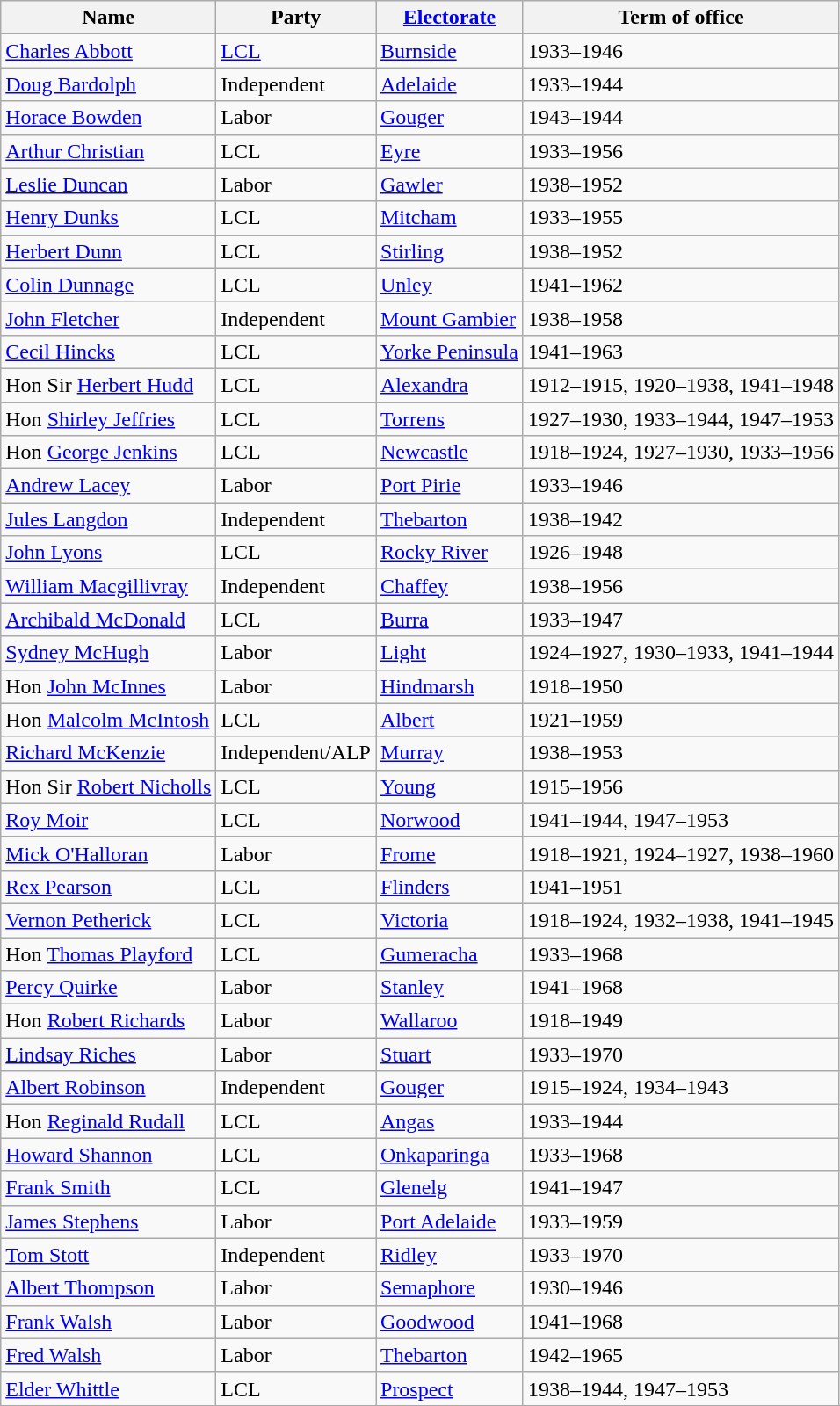<table class="wikitable sortable">
<tr>
<th>Name</th>
<th>Party</th>
<th><a href='#'>Electorate</a></th>
<th>Term of office</th>
</tr>
<tr>
<td><a href='#'>Charles Abbott</a></td>
<td><a href='#'>LCL</a></td>
<td><a href='#'>Burnside</a></td>
<td>1933–1946</td>
</tr>
<tr>
<td><a href='#'>Doug Bardolph</a></td>
<td>Independent</td>
<td><a href='#'>Adelaide</a></td>
<td>1933–1944</td>
</tr>
<tr>
<td><a href='#'>Horace Bowden</a> </td>
<td>Labor</td>
<td><a href='#'>Gouger</a></td>
<td>1943–1944</td>
</tr>
<tr>
<td><a href='#'>Arthur Christian</a></td>
<td>LCL</td>
<td><a href='#'>Eyre</a></td>
<td>1933–1956</td>
</tr>
<tr>
<td><a href='#'>Leslie Duncan</a></td>
<td>Labor</td>
<td><a href='#'>Gawler</a></td>
<td>1938–1952</td>
</tr>
<tr>
<td><a href='#'>Henry Dunks</a></td>
<td>LCL</td>
<td><a href='#'>Mitcham</a></td>
<td>1933–1955</td>
</tr>
<tr>
<td><a href='#'>Herbert Dunn</a></td>
<td>LCL </td>
<td><a href='#'>Stirling</a></td>
<td>1938–1952</td>
</tr>
<tr>
<td><a href='#'>Colin Dunnage</a></td>
<td>LCL</td>
<td><a href='#'>Unley</a></td>
<td>1941–1962</td>
</tr>
<tr>
<td><a href='#'>John Fletcher</a></td>
<td>Independent</td>
<td><a href='#'>Mount Gambier</a></td>
<td>1938–1958</td>
</tr>
<tr>
<td><a href='#'>Cecil Hincks</a></td>
<td>LCL</td>
<td><a href='#'>Yorke Peninsula</a></td>
<td>1941–1963</td>
</tr>
<tr>
<td>Hon Sir <a href='#'>Herbert Hudd</a></td>
<td>LCL</td>
<td><a href='#'>Alexandra</a></td>
<td>1912–1915, 1920–1938, 1941–1948</td>
</tr>
<tr>
<td>Hon <a href='#'>Shirley Jeffries</a></td>
<td>LCL</td>
<td><a href='#'>Torrens</a></td>
<td>1927–1930, 1933–1944, 1947–1953</td>
</tr>
<tr>
<td>Hon <a href='#'>George Jenkins</a></td>
<td>LCL</td>
<td><a href='#'>Newcastle</a></td>
<td>1918–1924, 1927–1930, 1933–1956</td>
</tr>
<tr>
<td><a href='#'>Andrew Lacey</a></td>
<td>Labor</td>
<td><a href='#'>Port Pirie</a></td>
<td>1933–1946</td>
</tr>
<tr>
<td><a href='#'>Jules Langdon</a> </td>
<td>Independent</td>
<td><a href='#'>Thebarton</a></td>
<td>1938–1942</td>
</tr>
<tr>
<td><a href='#'>John Lyons</a></td>
<td>LCL</td>
<td><a href='#'>Rocky River</a></td>
<td>1926–1948</td>
</tr>
<tr>
<td><a href='#'>William Macgillivray</a></td>
<td>Independent</td>
<td><a href='#'>Chaffey</a></td>
<td>1938–1956</td>
</tr>
<tr>
<td><a href='#'>Archibald McDonald</a></td>
<td>LCL</td>
<td><a href='#'>Burra</a></td>
<td>1933–1947</td>
</tr>
<tr>
<td><a href='#'>Sydney McHugh</a></td>
<td>Labor</td>
<td><a href='#'>Light</a></td>
<td>1924–1927, 1930–1933, 1941–1944</td>
</tr>
<tr>
<td>Hon <a href='#'>John McInnes</a></td>
<td>Labor</td>
<td><a href='#'>Hindmarsh</a></td>
<td>1918–1950</td>
</tr>
<tr>
<td>Hon <a href='#'>Malcolm McIntosh</a></td>
<td>LCL</td>
<td><a href='#'>Albert</a></td>
<td>1921–1959</td>
</tr>
<tr>
<td><a href='#'>Richard McKenzie</a></td>
<td>Independent/ALP </td>
<td><a href='#'>Murray</a></td>
<td>1938–1953</td>
</tr>
<tr>
<td>Hon Sir <a href='#'>Robert Nicholls</a></td>
<td>LCL</td>
<td><a href='#'>Young</a></td>
<td>1915–1956</td>
</tr>
<tr>
<td><a href='#'>Roy Moir</a></td>
<td>LCL</td>
<td><a href='#'>Norwood</a></td>
<td>1941–1944, 1947–1953</td>
</tr>
<tr>
<td><a href='#'>Mick O'Halloran</a></td>
<td>Labor</td>
<td><a href='#'>Frome</a></td>
<td>1918–1921, 1924–1927, 1938–1960</td>
</tr>
<tr>
<td><a href='#'>Rex Pearson</a></td>
<td>LCL</td>
<td><a href='#'>Flinders</a></td>
<td>1941–1951</td>
</tr>
<tr>
<td><a href='#'>Vernon Petherick</a></td>
<td>LCL</td>
<td><a href='#'>Victoria</a></td>
<td>1918–1924, 1932–1938, 1941–1945</td>
</tr>
<tr>
<td>Hon <a href='#'>Thomas Playford</a></td>
<td>LCL</td>
<td><a href='#'>Gumeracha</a></td>
<td>1933–1968</td>
</tr>
<tr>
<td><a href='#'>Percy Quirke</a></td>
<td>Labor</td>
<td><a href='#'>Stanley</a></td>
<td>1941–1968</td>
</tr>
<tr>
<td>Hon <a href='#'>Robert Richards</a></td>
<td>Labor</td>
<td><a href='#'>Wallaroo</a></td>
<td>1918–1949</td>
</tr>
<tr>
<td><a href='#'>Lindsay Riches</a></td>
<td>Labor</td>
<td><a href='#'>Stuart</a></td>
<td>1933–1970</td>
</tr>
<tr>
<td><a href='#'>Albert Robinson</a> </td>
<td>Independent</td>
<td><a href='#'>Gouger</a></td>
<td>1915–1924, 1934–1943</td>
</tr>
<tr>
<td>Hon <a href='#'>Reginald Rudall</a></td>
<td>LCL</td>
<td><a href='#'>Angas</a></td>
<td>1933–1944</td>
</tr>
<tr>
<td><a href='#'>Howard Shannon</a></td>
<td>LCL</td>
<td><a href='#'>Onkaparinga</a></td>
<td>1933–1968</td>
</tr>
<tr>
<td><a href='#'>Frank Smith</a></td>
<td>LCL</td>
<td><a href='#'>Glenelg</a></td>
<td>1941–1947</td>
</tr>
<tr>
<td><a href='#'>James Stephens</a></td>
<td>Labor</td>
<td><a href='#'>Port Adelaide</a></td>
<td>1933–1959</td>
</tr>
<tr>
<td><a href='#'>Tom Stott</a></td>
<td>Independent</td>
<td><a href='#'>Ridley</a></td>
<td>1933–1970</td>
</tr>
<tr>
<td><a href='#'>Albert Thompson</a></td>
<td>Labor</td>
<td><a href='#'>Semaphore</a></td>
<td>1930–1946</td>
</tr>
<tr>
<td><a href='#'>Frank Walsh</a></td>
<td>Labor</td>
<td><a href='#'>Goodwood</a></td>
<td>1941–1968</td>
</tr>
<tr>
<td><a href='#'>Fred Walsh</a> </td>
<td>Labor</td>
<td><a href='#'>Thebarton</a></td>
<td>1942–1965</td>
</tr>
<tr>
<td><a href='#'>Elder Whittle</a></td>
<td>LCL</td>
<td><a href='#'>Prospect</a></td>
<td>1938–1944, 1947–1953</td>
</tr>
<tr>
</tr>
</table>
